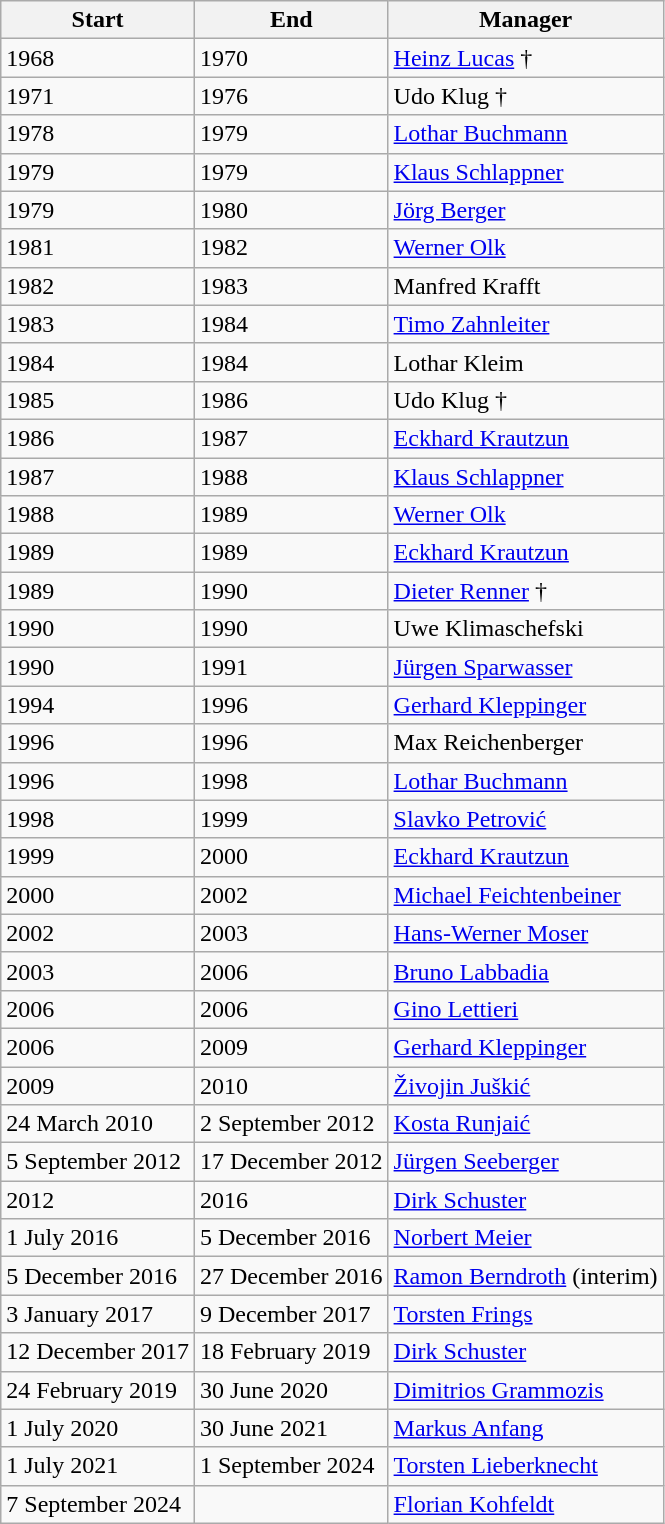<table class="wikitable">
<tr>
<th>Start</th>
<th>End</th>
<th>Manager</th>
</tr>
<tr>
<td>1968</td>
<td>1970</td>
<td> <a href='#'>Heinz Lucas</a> †</td>
</tr>
<tr>
<td>1971</td>
<td>1976</td>
<td> Udo Klug †</td>
</tr>
<tr>
<td>1978</td>
<td>1979</td>
<td> <a href='#'>Lothar Buchmann</a></td>
</tr>
<tr>
<td>1979</td>
<td>1979</td>
<td> <a href='#'>Klaus Schlappner</a></td>
</tr>
<tr>
<td>1979</td>
<td>1980</td>
<td> <a href='#'>Jörg Berger</a></td>
</tr>
<tr>
<td>1981</td>
<td>1982</td>
<td> <a href='#'>Werner Olk</a></td>
</tr>
<tr>
<td>1982</td>
<td>1983</td>
<td> Manfred Krafft</td>
</tr>
<tr>
<td>1983</td>
<td>1984</td>
<td> <a href='#'>Timo Zahnleiter</a></td>
</tr>
<tr>
<td>1984</td>
<td>1984</td>
<td> Lothar Kleim</td>
</tr>
<tr>
<td>1985</td>
<td>1986</td>
<td> Udo Klug †</td>
</tr>
<tr>
<td>1986</td>
<td>1987</td>
<td> <a href='#'>Eckhard Krautzun</a></td>
</tr>
<tr>
<td>1987</td>
<td>1988</td>
<td> <a href='#'>Klaus Schlappner</a></td>
</tr>
<tr>
<td>1988</td>
<td>1989</td>
<td> <a href='#'>Werner Olk</a></td>
</tr>
<tr>
<td>1989</td>
<td>1989</td>
<td> <a href='#'>Eckhard Krautzun</a></td>
</tr>
<tr>
<td>1989</td>
<td>1990</td>
<td> <a href='#'>Dieter Renner</a> †</td>
</tr>
<tr>
<td>1990</td>
<td>1990</td>
<td> Uwe Klimaschefski</td>
</tr>
<tr>
<td>1990</td>
<td>1991</td>
<td> <a href='#'>Jürgen Sparwasser</a></td>
</tr>
<tr>
<td>1994</td>
<td>1996</td>
<td> <a href='#'>Gerhard Kleppinger</a></td>
</tr>
<tr>
<td>1996</td>
<td>1996</td>
<td> Max Reichenberger</td>
</tr>
<tr>
<td>1996</td>
<td>1998</td>
<td> <a href='#'>Lothar Buchmann</a></td>
</tr>
<tr>
<td>1998</td>
<td>1999</td>
<td> <a href='#'>Slavko Petrović</a></td>
</tr>
<tr>
<td>1999</td>
<td>2000</td>
<td> <a href='#'>Eckhard Krautzun</a></td>
</tr>
<tr>
<td>2000</td>
<td>2002</td>
<td> <a href='#'>Michael Feichtenbeiner</a></td>
</tr>
<tr>
<td>2002</td>
<td>2003</td>
<td> <a href='#'>Hans-Werner Moser</a></td>
</tr>
<tr>
<td>2003</td>
<td>2006</td>
<td> <a href='#'>Bruno Labbadia</a></td>
</tr>
<tr>
<td>2006</td>
<td>2006</td>
<td> <a href='#'>Gino Lettieri</a></td>
</tr>
<tr>
<td>2006</td>
<td>2009</td>
<td> <a href='#'>Gerhard Kleppinger</a></td>
</tr>
<tr>
<td>2009</td>
<td>2010</td>
<td> <a href='#'>Živojin Juškić</a></td>
</tr>
<tr>
<td>24 March 2010</td>
<td>2 September 2012</td>
<td> <a href='#'>Kosta Runjaić</a></td>
</tr>
<tr>
<td>5 September 2012</td>
<td>17 December 2012</td>
<td> <a href='#'>Jürgen Seeberger</a></td>
</tr>
<tr>
<td>2012</td>
<td>2016</td>
<td> <a href='#'>Dirk Schuster</a></td>
</tr>
<tr>
<td>1 July 2016</td>
<td>5 December 2016</td>
<td> <a href='#'>Norbert Meier</a></td>
</tr>
<tr>
<td>5 December 2016</td>
<td>27 December 2016</td>
<td> <a href='#'>Ramon Berndroth</a> (interim)</td>
</tr>
<tr>
<td>3 January 2017</td>
<td>9 December 2017</td>
<td> <a href='#'>Torsten Frings</a></td>
</tr>
<tr>
<td>12 December 2017</td>
<td>18 February 2019</td>
<td> <a href='#'>Dirk Schuster</a></td>
</tr>
<tr>
<td>24 February 2019</td>
<td>30 June 2020</td>
<td> <a href='#'>Dimitrios Grammozis</a></td>
</tr>
<tr>
<td>1 July 2020</td>
<td>30 June 2021</td>
<td> <a href='#'>Markus Anfang</a></td>
</tr>
<tr>
<td>1 July 2021</td>
<td>1 September 2024</td>
<td> <a href='#'>Torsten Lieberknecht</a></td>
</tr>
<tr>
<td>7 September 2024</td>
<td></td>
<td> <a href='#'>Florian Kohfeldt</a></td>
</tr>
</table>
